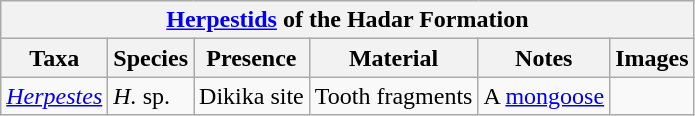<table class="wikitable" align="center">
<tr>
<th colspan="6" align="center"><strong><a href='#'>Herpestids</a></strong> of the Hadar Formation</th>
</tr>
<tr>
<th>Taxa</th>
<th>Species</th>
<th>Presence</th>
<th>Material</th>
<th>Notes</th>
<th>Images</th>
</tr>
<tr>
<td><em><a href='#'>Herpestes</a></em></td>
<td><em>H.</em> sp.</td>
<td>Dikika site</td>
<td>Tooth fragments</td>
<td>A <a href='#'>mongoose</a></td>
<td></td>
</tr>
</table>
